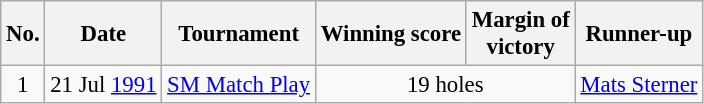<table class="wikitable" style="font-size:95%;">
<tr>
<th>No.</th>
<th>Date</th>
<th>Tournament</th>
<th>Winning score</th>
<th>Margin of<br>victory</th>
<th>Runner-up</th>
</tr>
<tr>
<td align=center>1</td>
<td align=right>21 Jul <a href='#'>1991</a></td>
<td><a href='#'>SM Match Play</a></td>
<td colspan=2 align=center>19 holes</td>
<td> <a href='#'>Mats Sterner</a></td>
</tr>
</table>
